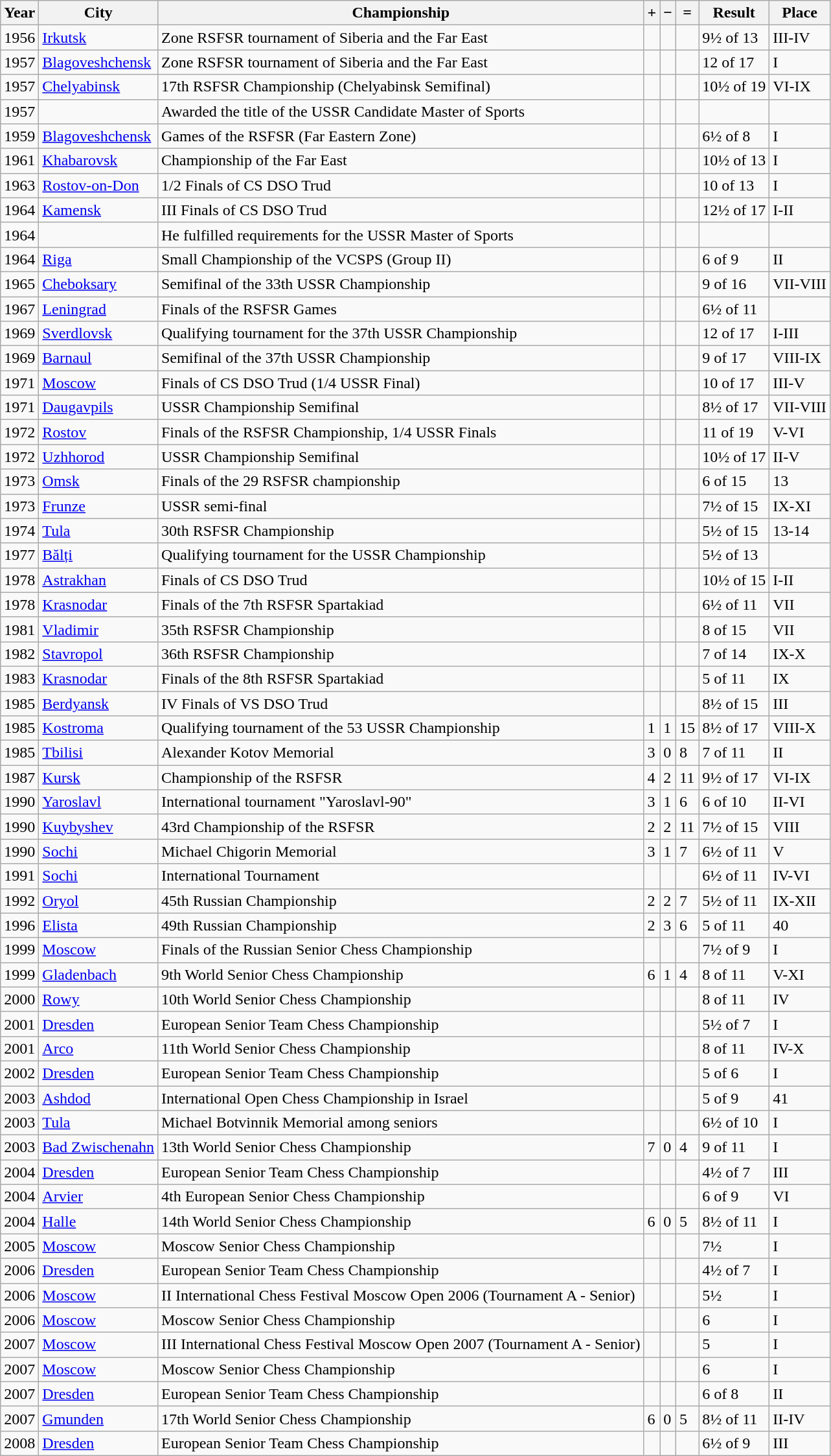<table class="wikitable">
<tr>
<th>Year</th>
<th>City</th>
<th>Championship</th>
<th>+</th>
<th>−</th>
<th>=</th>
<th>Result</th>
<th>Place</th>
</tr>
<tr>
<td>1956</td>
<td><a href='#'>Irkutsk</a></td>
<td>Zone RSFSR tournament of Siberia and the Far East</td>
<td></td>
<td></td>
<td></td>
<td>9½ of 13</td>
<td>III-IV</td>
</tr>
<tr>
<td>1957</td>
<td><a href='#'>Blagoveshchensk</a></td>
<td>Zone RSFSR tournament of Siberia and the Far East</td>
<td></td>
<td></td>
<td></td>
<td>12 of 17</td>
<td>I</td>
</tr>
<tr>
<td>1957</td>
<td><a href='#'>Chelyabinsk</a></td>
<td>17th  RSFSR Championship (Chelyabinsk Semifinal)</td>
<td></td>
<td></td>
<td></td>
<td>10½ of 19</td>
<td>VI-IX</td>
</tr>
<tr>
<td>1957</td>
<td></td>
<td>Awarded the title of the USSR Candidate Master of Sports</td>
<td></td>
<td></td>
<td></td>
<td></td>
<td></td>
</tr>
<tr>
<td>1959</td>
<td><a href='#'>Blagoveshchensk</a></td>
<td>Games of the RSFSR (Far Eastern Zone)</td>
<td></td>
<td></td>
<td></td>
<td>6½ of 8</td>
<td>I</td>
</tr>
<tr>
<td>1961</td>
<td><a href='#'>Khabarovsk</a></td>
<td>Championship of the Far East</td>
<td></td>
<td></td>
<td></td>
<td>10½ of 13</td>
<td>I</td>
</tr>
<tr>
<td>1963</td>
<td><a href='#'>Rostov-on-Don</a></td>
<td>1/2 Finals of CS DSO Trud</td>
<td></td>
<td></td>
<td></td>
<td>10 of 13</td>
<td>I</td>
</tr>
<tr>
<td>1964</td>
<td><a href='#'>Kamensk</a></td>
<td>III Finals of CS DSO Trud</td>
<td></td>
<td></td>
<td></td>
<td>12½ of 17</td>
<td>I-II</td>
</tr>
<tr>
<td>1964</td>
<td></td>
<td>He fulfilled requirements for the USSR Master of Sports</td>
<td></td>
<td></td>
<td></td>
<td></td>
<td></td>
</tr>
<tr>
<td>1964</td>
<td><a href='#'>Riga</a></td>
<td>Small Championship of the VCSPS (Group II)</td>
<td></td>
<td></td>
<td></td>
<td>6 of 9</td>
<td>II</td>
</tr>
<tr>
<td>1965</td>
<td><a href='#'>Cheboksary</a></td>
<td>Semifinal of the 33th USSR Championship</td>
<td></td>
<td></td>
<td></td>
<td>9 of 16</td>
<td>VII-VIII</td>
</tr>
<tr>
<td>1967</td>
<td><a href='#'>Leningrad</a></td>
<td>Finals of the RSFSR Games</td>
<td></td>
<td></td>
<td></td>
<td>6½ of 11</td>
<td></td>
</tr>
<tr>
<td>1969</td>
<td><a href='#'>Sverdlovsk</a></td>
<td>Qualifying tournament for the 37th USSR Championship</td>
<td></td>
<td></td>
<td></td>
<td>12 of 17</td>
<td>I-III</td>
</tr>
<tr>
<td>1969</td>
<td><a href='#'>Barnaul</a></td>
<td>Semifinal of the 37th USSR Championship</td>
<td></td>
<td></td>
<td></td>
<td>9 of 17</td>
<td>VIII-IX</td>
</tr>
<tr>
<td>1971</td>
<td><a href='#'>Moscow</a></td>
<td>Finals of CS DSO Trud (1/4 USSR Final)</td>
<td></td>
<td></td>
<td></td>
<td>10 of 17</td>
<td>III-V</td>
</tr>
<tr>
<td>1971</td>
<td><a href='#'>Daugavpils</a></td>
<td>USSR Championship Semifinal</td>
<td></td>
<td></td>
<td></td>
<td>8½ of 17</td>
<td>VII-VIII</td>
</tr>
<tr>
<td>1972</td>
<td><a href='#'>Rostov</a></td>
<td>Finals of the RSFSR Championship, 1/4 USSR Finals</td>
<td></td>
<td></td>
<td></td>
<td>11 of 19</td>
<td>V-VI</td>
</tr>
<tr>
<td>1972</td>
<td><a href='#'>Uzhhorod</a></td>
<td>USSR Championship Semifinal</td>
<td></td>
<td></td>
<td></td>
<td>10½ of 17</td>
<td>II-V</td>
</tr>
<tr>
<td>1973</td>
<td><a href='#'>Omsk</a></td>
<td>Finals of the 29 RSFSR championship</td>
<td></td>
<td></td>
<td></td>
<td>6 of 15</td>
<td>13</td>
</tr>
<tr>
<td>1973</td>
<td><a href='#'>Frunze</a></td>
<td>USSR semi-final</td>
<td></td>
<td></td>
<td></td>
<td>7½ of 15</td>
<td>IX-XI</td>
</tr>
<tr>
<td>1974</td>
<td><a href='#'>Tula</a></td>
<td>30th RSFSR Championship</td>
<td></td>
<td></td>
<td></td>
<td>5½ of 15</td>
<td>13-14</td>
</tr>
<tr>
<td>1977</td>
<td><a href='#'>Bălți</a></td>
<td>Qualifying tournament for the USSR Championship</td>
<td></td>
<td></td>
<td></td>
<td>5½ of 13</td>
<td></td>
</tr>
<tr>
<td>1978</td>
<td><a href='#'>Astrakhan</a></td>
<td>Finals of CS DSO Trud</td>
<td></td>
<td></td>
<td></td>
<td>10½ of 15</td>
<td>I-II</td>
</tr>
<tr>
<td>1978</td>
<td><a href='#'>Krasnodar</a></td>
<td>Finals of the 7th RSFSR Spartakiad</td>
<td></td>
<td></td>
<td></td>
<td>6½ of 11</td>
<td>VII</td>
</tr>
<tr>
<td>1981</td>
<td><a href='#'>Vladimir</a></td>
<td>35th RSFSR Championship</td>
<td></td>
<td></td>
<td></td>
<td>8 of 15</td>
<td>VII</td>
</tr>
<tr>
<td>1982</td>
<td><a href='#'>Stavropol</a></td>
<td>36th RSFSR Championship</td>
<td></td>
<td></td>
<td></td>
<td>7 of 14</td>
<td>IX-X</td>
</tr>
<tr>
<td>1983</td>
<td><a href='#'>Krasnodar</a></td>
<td>Finals of the 8th RSFSR Spartakiad</td>
<td></td>
<td></td>
<td></td>
<td>5 of 11</td>
<td>IX</td>
</tr>
<tr>
<td>1985</td>
<td><a href='#'>Berdyansk</a></td>
<td>IV Finals of VS DSO Trud</td>
<td></td>
<td></td>
<td></td>
<td>8½ of 15</td>
<td>III</td>
</tr>
<tr>
<td>1985</td>
<td><a href='#'>Kostroma</a></td>
<td>Qualifying tournament of the 53 USSR Championship</td>
<td>1</td>
<td>1</td>
<td>15</td>
<td>8½ of 17</td>
<td>VIII-X</td>
</tr>
<tr>
<td>1985</td>
<td><a href='#'>Tbilisi</a></td>
<td>Alexander Kotov Memorial</td>
<td>3</td>
<td>0</td>
<td>8</td>
<td>7 of 11</td>
<td>II</td>
</tr>
<tr>
<td>1987</td>
<td><a href='#'>Kursk</a></td>
<td>Championship of the RSFSR</td>
<td>4</td>
<td>2</td>
<td>11</td>
<td>9½ of 17</td>
<td>VI-IX</td>
</tr>
<tr>
<td>1990</td>
<td><a href='#'>Yaroslavl</a></td>
<td>International tournament "Yaroslavl-90"</td>
<td>3</td>
<td>1</td>
<td>6</td>
<td>6 of 10</td>
<td>II-VI</td>
</tr>
<tr>
<td>1990</td>
<td><a href='#'>Kuybyshev</a></td>
<td>43rd Championship of the RSFSR</td>
<td>2</td>
<td>2</td>
<td>11</td>
<td>7½ of 15</td>
<td>VIII</td>
</tr>
<tr>
<td>1990</td>
<td><a href='#'>Sochi</a></td>
<td>Michael Chigorin Memorial</td>
<td>3</td>
<td>1</td>
<td>7</td>
<td>6½ of 11</td>
<td>V</td>
</tr>
<tr>
<td>1991</td>
<td><a href='#'>Sochi</a></td>
<td>International Tournament</td>
<td></td>
<td></td>
<td></td>
<td>6½ of 11</td>
<td>IV-VI</td>
</tr>
<tr>
<td>1992</td>
<td><a href='#'>Oryol</a></td>
<td>45th Russian Championship</td>
<td>2</td>
<td>2</td>
<td>7</td>
<td>5½ of 11</td>
<td>IX-XII</td>
</tr>
<tr>
<td>1996</td>
<td><a href='#'>Elista</a></td>
<td>49th Russian Championship</td>
<td>2</td>
<td>3</td>
<td>6</td>
<td>5 of 11</td>
<td>40</td>
</tr>
<tr>
<td>1999</td>
<td><a href='#'>Moscow</a></td>
<td>Finals of the Russian Senior Chess Championship</td>
<td></td>
<td></td>
<td></td>
<td>7½ of 9</td>
<td>I</td>
</tr>
<tr>
<td>1999</td>
<td><a href='#'>Gladenbach</a></td>
<td>9th World Senior Chess Championship</td>
<td>6</td>
<td>1</td>
<td>4</td>
<td>8 of 11</td>
<td>V-XI</td>
</tr>
<tr>
<td>2000</td>
<td><a href='#'>Rowy</a></td>
<td>10th World Senior Chess Championship</td>
<td></td>
<td></td>
<td></td>
<td>8 of 11</td>
<td>IV</td>
</tr>
<tr>
<td>2001</td>
<td><a href='#'>Dresden</a></td>
<td>European Senior Team Chess Championship</td>
<td></td>
<td></td>
<td></td>
<td>5½ of 7</td>
<td>I</td>
</tr>
<tr>
<td>2001</td>
<td><a href='#'>Arco</a></td>
<td>11th World Senior Chess Championship</td>
<td></td>
<td></td>
<td></td>
<td>8 of 11</td>
<td>IV-X</td>
</tr>
<tr>
<td>2002</td>
<td><a href='#'>Dresden</a></td>
<td>European  Senior Team Chess Championship</td>
<td></td>
<td></td>
<td></td>
<td>5 of 6</td>
<td>I</td>
</tr>
<tr>
<td>2003</td>
<td><a href='#'>Ashdod</a></td>
<td>International Open Chess Championship in Israel</td>
<td></td>
<td></td>
<td></td>
<td>5 of 9</td>
<td>41</td>
</tr>
<tr>
<td>2003</td>
<td><a href='#'>Tula</a></td>
<td>Michael Botvinnik Memorial among seniors</td>
<td></td>
<td></td>
<td></td>
<td>6½ of 10</td>
<td>I</td>
</tr>
<tr>
<td>2003</td>
<td><a href='#'>Bad Zwischenahn</a></td>
<td>13th World Senior Chess Championship</td>
<td>7</td>
<td>0</td>
<td>4</td>
<td>9 of 11</td>
<td>I</td>
</tr>
<tr>
<td>2004</td>
<td><a href='#'>Dresden</a></td>
<td>European  Senior Team Chess Championship</td>
<td></td>
<td></td>
<td></td>
<td>4½ of 7</td>
<td>III</td>
</tr>
<tr>
<td>2004</td>
<td><a href='#'>Arvier</a></td>
<td>4th European Senior Chess Championship</td>
<td></td>
<td></td>
<td></td>
<td>6 of 9</td>
<td>VI</td>
</tr>
<tr>
<td>2004</td>
<td><a href='#'>Halle</a></td>
<td>14th World Senior Chess Championship</td>
<td>6</td>
<td>0</td>
<td>5</td>
<td>8½ of 11</td>
<td>I</td>
</tr>
<tr>
<td>2005</td>
<td><a href='#'>Moscow</a></td>
<td>Moscow Senior Chess Championship</td>
<td></td>
<td></td>
<td></td>
<td>7½</td>
<td>I</td>
</tr>
<tr>
<td>2006</td>
<td><a href='#'>Dresden</a></td>
<td>European  Senior Team Chess Championship</td>
<td></td>
<td></td>
<td></td>
<td>4½ of 7</td>
<td>I</td>
</tr>
<tr>
<td>2006</td>
<td><a href='#'>Moscow</a></td>
<td>II International Chess Festival Moscow Open 2006  (Tournament A - Senior)</td>
<td></td>
<td></td>
<td></td>
<td>5½</td>
<td>I</td>
</tr>
<tr>
<td>2006</td>
<td><a href='#'>Moscow</a></td>
<td>Moscow Senior Chess Championship</td>
<td></td>
<td></td>
<td></td>
<td>6</td>
<td>I</td>
</tr>
<tr>
<td>2007</td>
<td><a href='#'>Moscow</a></td>
<td>III International Chess Festival Moscow Open 2007  (Tournament A - Senior)</td>
<td></td>
<td></td>
<td></td>
<td>5</td>
<td>I</td>
</tr>
<tr>
<td>2007</td>
<td><a href='#'>Moscow</a></td>
<td>Moscow Senior Chess Championship</td>
<td></td>
<td></td>
<td></td>
<td>6</td>
<td>I</td>
</tr>
<tr>
<td>2007</td>
<td><a href='#'>Dresden</a></td>
<td>European  Senior Team Chess Championship</td>
<td></td>
<td></td>
<td></td>
<td>6 of 8</td>
<td>II</td>
</tr>
<tr>
<td>2007</td>
<td><a href='#'>Gmunden</a></td>
<td>17th World Senior Chess Championship</td>
<td>6</td>
<td>0</td>
<td>5</td>
<td>8½ of 11</td>
<td>II-IV</td>
</tr>
<tr>
<td>2008</td>
<td><a href='#'>Dresden</a></td>
<td>European  Senior Team Chess Championship</td>
<td></td>
<td></td>
<td></td>
<td>6½ of 9</td>
<td>III</td>
</tr>
</table>
